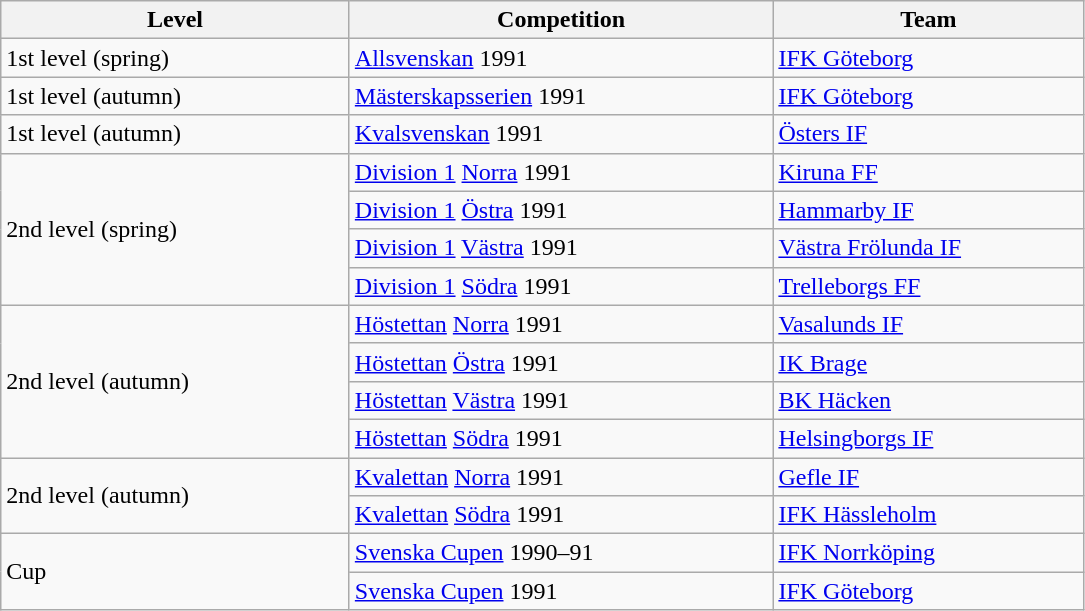<table class="wikitable" style="text-align: left">
<tr>
<th style="width: 225px;">Level</th>
<th style="width: 275px;">Competition</th>
<th style="width: 200px;">Team</th>
</tr>
<tr>
<td>1st level (spring)</td>
<td><a href='#'>Allsvenskan</a> 1991</td>
<td><a href='#'>IFK Göteborg</a></td>
</tr>
<tr>
<td>1st level (autumn)</td>
<td><a href='#'>Mästerskapsserien</a> 1991</td>
<td><a href='#'>IFK Göteborg</a></td>
</tr>
<tr>
<td>1st  level (autumn)</td>
<td><a href='#'>Kvalsvenskan</a> 1991</td>
<td><a href='#'>Östers IF</a></td>
</tr>
<tr>
<td rowspan=4>2nd level (spring)</td>
<td><a href='#'>Division 1</a> <a href='#'>Norra</a> 1991</td>
<td><a href='#'>Kiruna FF</a></td>
</tr>
<tr>
<td><a href='#'>Division 1</a> <a href='#'>Östra</a> 1991</td>
<td><a href='#'>Hammarby IF</a></td>
</tr>
<tr>
<td><a href='#'>Division 1</a> <a href='#'>Västra</a> 1991</td>
<td><a href='#'>Västra Frölunda IF</a></td>
</tr>
<tr>
<td><a href='#'>Division 1</a> <a href='#'>Södra</a> 1991</td>
<td><a href='#'>Trelleborgs FF</a></td>
</tr>
<tr>
<td rowspan=4>2nd  level (autumn)</td>
<td><a href='#'>Höstettan</a> <a href='#'>Norra</a> 1991</td>
<td><a href='#'>Vasalunds IF</a></td>
</tr>
<tr>
<td><a href='#'>Höstettan</a> <a href='#'>Östra</a> 1991</td>
<td><a href='#'>IK Brage</a></td>
</tr>
<tr>
<td><a href='#'>Höstettan</a> <a href='#'>Västra</a> 1991</td>
<td><a href='#'>BK Häcken</a></td>
</tr>
<tr>
<td><a href='#'>Höstettan</a> <a href='#'>Södra</a> 1991</td>
<td><a href='#'>Helsingborgs IF</a></td>
</tr>
<tr>
<td rowspan=2>2nd  level (autumn)</td>
<td><a href='#'>Kvalettan</a> <a href='#'>Norra</a> 1991</td>
<td><a href='#'>Gefle IF</a></td>
</tr>
<tr>
<td><a href='#'>Kvalettan</a> <a href='#'>Södra</a> 1991</td>
<td><a href='#'>IFK Hässleholm</a></td>
</tr>
<tr>
<td rowspan=2>Cup</td>
<td><a href='#'>Svenska Cupen</a> 1990–91</td>
<td><a href='#'>IFK Norrköping</a></td>
</tr>
<tr>
<td><a href='#'>Svenska Cupen</a> 1991</td>
<td><a href='#'>IFK Göteborg</a></td>
</tr>
</table>
